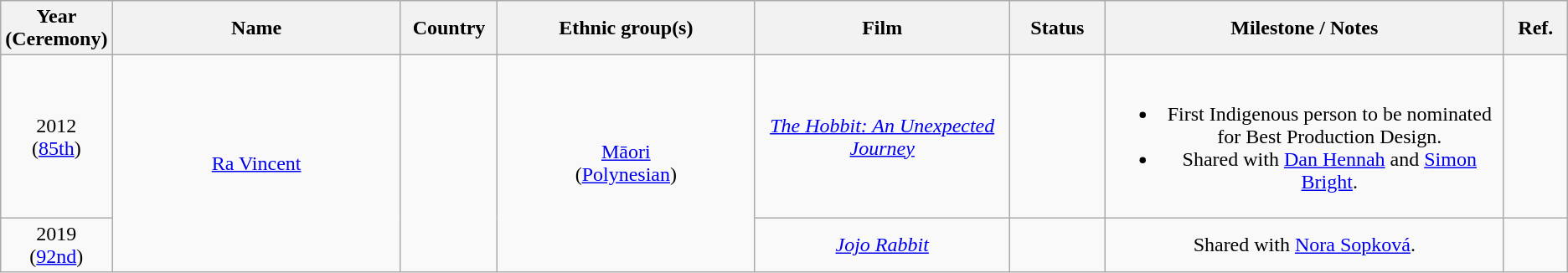<table class="wikitable" style="text-align: center">
<tr style="background:#ebf5ff;">
<th style="width:75px;">Year<br>(Ceremony)</th>
<th style="width:300px;">Name</th>
<th width="75">Country</th>
<th style="width:250px;">Ethnic group(s)</th>
<th style="width:250px;">Film</th>
<th style="width:80px;">Status</th>
<th style="width:400px;">Milestone / Notes</th>
<th style="width:50px;">Ref.</th>
</tr>
<tr>
<td>2012<br>(<a href='#'>85th</a>)</td>
<td rowspan=2><a href='#'>Ra Vincent</a></td>
<td rowspan=2></td>
<td rowspan=2><a href='#'>Māori</a><br>(<a href='#'>Polynesian</a>)</td>
<td><em><a href='#'>The Hobbit: An Unexpected Journey</a></em></td>
<td></td>
<td><br><ul><li>First Indigenous person to be nominated for Best Production Design.</li><li>Shared with <a href='#'>Dan Hennah</a> and <a href='#'>Simon Bright</a>.</li></ul></td>
<td></td>
</tr>
<tr>
<td>2019<br>(<a href='#'>92nd</a>)</td>
<td><em><a href='#'>Jojo Rabbit</a></em></td>
<td></td>
<td>Shared with <a href='#'>Nora Sopková</a>.</td>
<td></td>
</tr>
</table>
